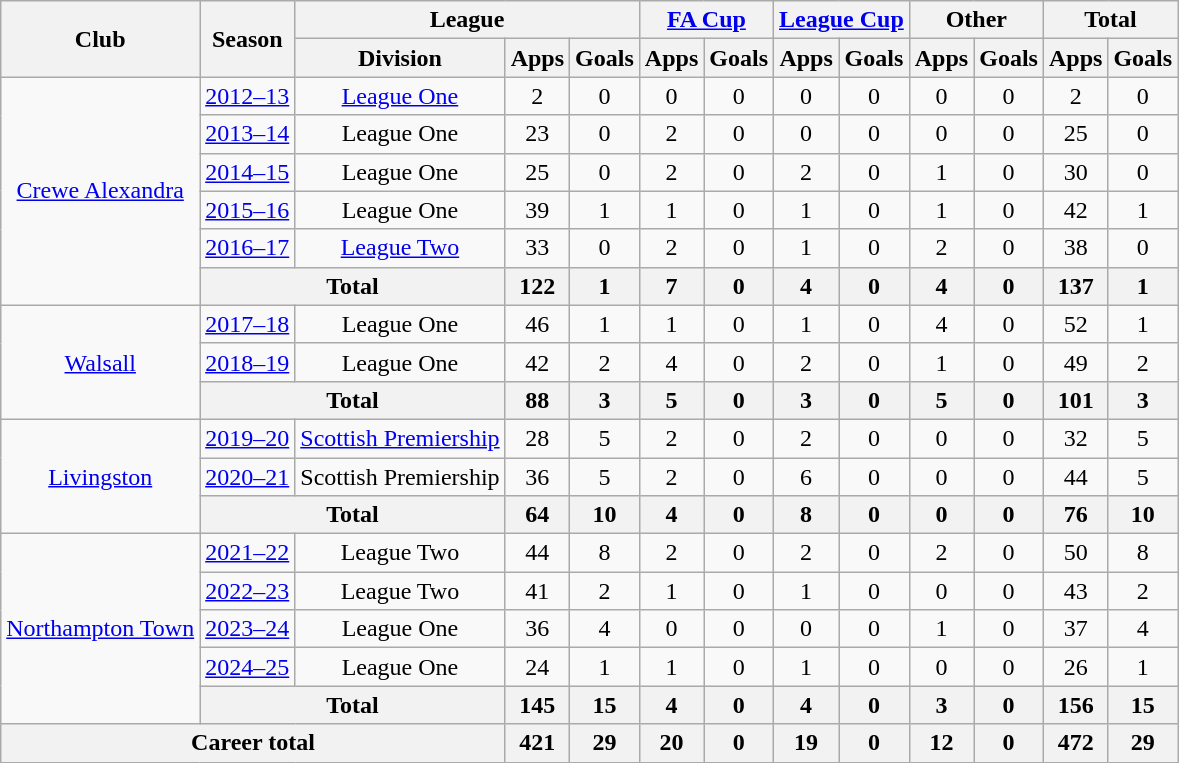<table class="wikitable" style="text-align:center">
<tr>
<th rowspan="2">Club</th>
<th rowspan="2">Season</th>
<th colspan="3">League</th>
<th colspan="2"><a href='#'>FA Cup</a></th>
<th colspan="2"><a href='#'>League Cup</a></th>
<th colspan="2">Other</th>
<th colspan="2">Total</th>
</tr>
<tr>
<th>Division</th>
<th>Apps</th>
<th>Goals</th>
<th>Apps</th>
<th>Goals</th>
<th>Apps</th>
<th>Goals</th>
<th>Apps</th>
<th>Goals</th>
<th>Apps</th>
<th>Goals</th>
</tr>
<tr>
<td rowspan="6"><a href='#'>Crewe Alexandra</a></td>
<td><a href='#'>2012–13</a></td>
<td><a href='#'>League One</a></td>
<td>2</td>
<td>0</td>
<td>0</td>
<td>0</td>
<td>0</td>
<td>0</td>
<td>0</td>
<td>0</td>
<td>2</td>
<td>0</td>
</tr>
<tr>
<td><a href='#'>2013–14</a></td>
<td>League One</td>
<td>23</td>
<td>0</td>
<td>2</td>
<td>0</td>
<td>0</td>
<td>0</td>
<td>0</td>
<td>0</td>
<td>25</td>
<td>0</td>
</tr>
<tr>
<td><a href='#'>2014–15</a></td>
<td>League One</td>
<td>25</td>
<td>0</td>
<td>2</td>
<td>0</td>
<td>2</td>
<td>0</td>
<td>1</td>
<td>0</td>
<td>30</td>
<td>0</td>
</tr>
<tr>
<td><a href='#'>2015–16</a></td>
<td>League One</td>
<td>39</td>
<td>1</td>
<td>1</td>
<td>0</td>
<td>1</td>
<td>0</td>
<td>1</td>
<td>0</td>
<td>42</td>
<td>1</td>
</tr>
<tr>
<td><a href='#'>2016–17</a></td>
<td><a href='#'>League Two</a></td>
<td>33</td>
<td>0</td>
<td>2</td>
<td>0</td>
<td>1</td>
<td>0</td>
<td>2</td>
<td>0</td>
<td>38</td>
<td>0</td>
</tr>
<tr>
<th colspan="2">Total</th>
<th>122</th>
<th>1</th>
<th>7</th>
<th>0</th>
<th>4</th>
<th>0</th>
<th>4</th>
<th>0</th>
<th>137</th>
<th>1</th>
</tr>
<tr>
<td rowspan="3"><a href='#'>Walsall</a></td>
<td><a href='#'>2017–18</a></td>
<td>League One</td>
<td>46</td>
<td>1</td>
<td>1</td>
<td>0</td>
<td>1</td>
<td>0</td>
<td>4</td>
<td>0</td>
<td>52</td>
<td>1</td>
</tr>
<tr>
<td><a href='#'>2018–19</a></td>
<td>League One</td>
<td>42</td>
<td>2</td>
<td>4</td>
<td>0</td>
<td>2</td>
<td>0</td>
<td>1</td>
<td>0</td>
<td>49</td>
<td>2</td>
</tr>
<tr>
<th colspan="2">Total</th>
<th>88</th>
<th>3</th>
<th>5</th>
<th>0</th>
<th>3</th>
<th>0</th>
<th>5</th>
<th>0</th>
<th>101</th>
<th>3</th>
</tr>
<tr>
<td rowspan=3><a href='#'>Livingston</a></td>
<td><a href='#'>2019–20</a></td>
<td><a href='#'>Scottish Premiership</a></td>
<td>28</td>
<td>5</td>
<td>2</td>
<td>0</td>
<td>2</td>
<td>0</td>
<td>0</td>
<td>0</td>
<td>32</td>
<td>5</td>
</tr>
<tr>
<td><a href='#'>2020–21</a></td>
<td>Scottish Premiership</td>
<td>36</td>
<td>5</td>
<td>2</td>
<td>0</td>
<td>6</td>
<td>0</td>
<td>0</td>
<td>0</td>
<td>44</td>
<td>5</td>
</tr>
<tr>
<th colspan=2>Total</th>
<th>64</th>
<th>10</th>
<th>4</th>
<th>0</th>
<th>8</th>
<th>0</th>
<th>0</th>
<th>0</th>
<th>76</th>
<th>10</th>
</tr>
<tr>
<td rowspan=5><a href='#'>Northampton Town</a></td>
<td><a href='#'>2021–22</a></td>
<td>League Two</td>
<td>44</td>
<td>8</td>
<td>2</td>
<td>0</td>
<td>2</td>
<td>0</td>
<td>2</td>
<td>0</td>
<td>50</td>
<td>8</td>
</tr>
<tr>
<td><a href='#'>2022–23</a></td>
<td>League Two</td>
<td>41</td>
<td>2</td>
<td>1</td>
<td>0</td>
<td>1</td>
<td>0</td>
<td>0</td>
<td>0</td>
<td>43</td>
<td>2</td>
</tr>
<tr>
<td><a href='#'>2023–24</a></td>
<td>League One</td>
<td>36</td>
<td>4</td>
<td>0</td>
<td>0</td>
<td>0</td>
<td>0</td>
<td>1</td>
<td>0</td>
<td>37</td>
<td>4</td>
</tr>
<tr>
<td><a href='#'>2024–25</a></td>
<td>League One</td>
<td>24</td>
<td>1</td>
<td>1</td>
<td>0</td>
<td>1</td>
<td>0</td>
<td>0</td>
<td>0</td>
<td>26</td>
<td>1</td>
</tr>
<tr>
<th colspan=2>Total</th>
<th>145</th>
<th>15</th>
<th>4</th>
<th>0</th>
<th>4</th>
<th>0</th>
<th>3</th>
<th>0</th>
<th>156</th>
<th>15</th>
</tr>
<tr>
<th colspan="3">Career total</th>
<th>421</th>
<th>29</th>
<th>20</th>
<th>0</th>
<th>19</th>
<th>0</th>
<th>12</th>
<th>0</th>
<th>472</th>
<th>29</th>
</tr>
</table>
